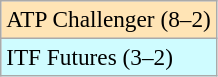<table class=wikitable style=font-size:97%>
<tr bgcolor=moccasin>
<td>ATP Challenger (8–2)</td>
</tr>
<tr bgcolor=CFFCFF>
<td>ITF Futures (3–2)</td>
</tr>
</table>
